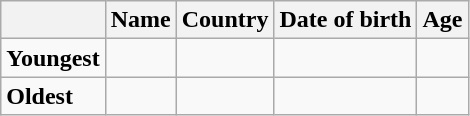<table class="wikitable">
<tr>
<th></th>
<th><strong>Name</strong></th>
<th><strong>Country</strong></th>
<th><strong>Date of birth</strong></th>
<th><strong>Age</strong></th>
</tr>
<tr>
<td><strong>Youngest</strong></td>
<td></td>
<td></td>
<td></td>
<td></td>
</tr>
<tr>
<td><strong>Oldest</strong></td>
<td></td>
<td></td>
<td></td>
<td></td>
</tr>
</table>
